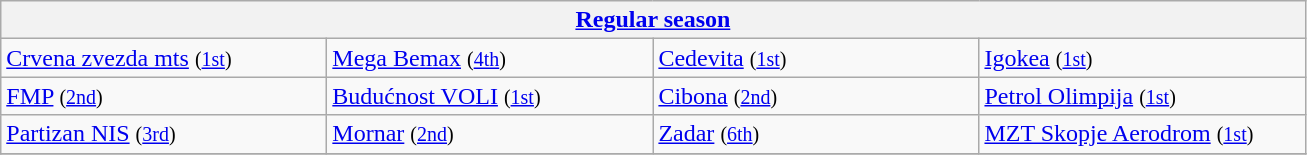<table class="wikitable" style="white-space: nowrap;">
<tr>
<th colspan=4><a href='#'>Regular season</a></th>
</tr>
<tr>
<td width=210> <a href='#'>Crvena zvezda mts</a> <small>(<a href='#'>1st</a>)</small></td>
<td width=210> <a href='#'>Mega Bemax</a> <small>(<a href='#'>4th</a>)</small></td>
<td width=210> <a href='#'>Cedevita</a> <small>(<a href='#'>1st</a>)</small></td>
<td width=210> <a href='#'>Igokea</a> <small>(<a href='#'>1st</a>)</small></td>
</tr>
<tr>
<td width=210> <a href='#'>FMP</a> <small>(<a href='#'>2nd</a>)</small></td>
<td width=210> <a href='#'>Budućnost VOLI</a> <small>(<a href='#'>1st</a>)</small></td>
<td width=210> <a href='#'>Cibona</a> <small>(<a href='#'>2nd</a>)</small></td>
<td width=210> <a href='#'>Petrol Olimpija</a> <small>(<a href='#'>1st</a>)</small></td>
</tr>
<tr>
<td width=210> <a href='#'>Partizan NIS</a> <small>(<a href='#'>3rd</a>)</small></td>
<td width=210> <a href='#'>Mornar</a> <small>(<a href='#'>2nd</a>)</small></td>
<td width=210> <a href='#'>Zadar</a> <small>(<a href='#'>6th</a>)</small></td>
<td width=210> <a href='#'>MZT Skopje Aerodrom</a> <small>(<a href='#'>1st</a>)</small></td>
</tr>
<tr>
</tr>
</table>
